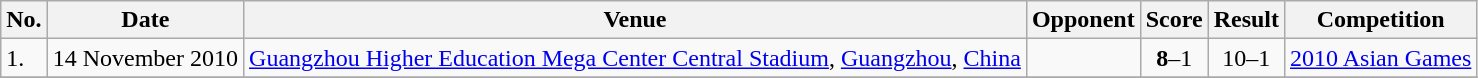<table class="wikitable">
<tr>
<th>No.</th>
<th>Date</th>
<th>Venue</th>
<th>Opponent</th>
<th>Score</th>
<th>Result</th>
<th>Competition</th>
</tr>
<tr>
<td>1.</td>
<td>14 November 2010</td>
<td><a href='#'>Guangzhou Higher Education Mega Center Central Stadium</a>, <a href='#'>Guangzhou</a>, <a href='#'>China</a></td>
<td></td>
<td align=center><strong>8</strong>–1</td>
<td align=center>10–1</td>
<td><a href='#'>2010 Asian Games</a></td>
</tr>
<tr>
</tr>
</table>
